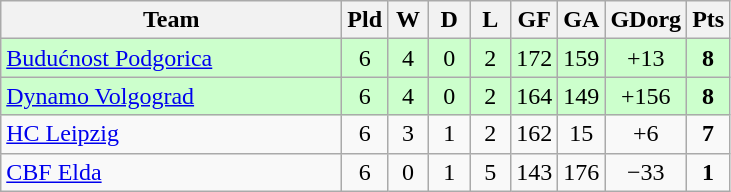<table class="wikitable" style="text-align:center">
<tr>
<th width=220>Team</th>
<th width=20>Pld</th>
<th width=20>W</th>
<th width=20>D</th>
<th width=20>L</th>
<th width=20>GF</th>
<th width=20>GA</th>
<th width=20>GDorg</th>
<th width=20>Pts</th>
</tr>
<tr bgcolor="#ccffcc">
<td align="left"> <a href='#'>Budućnost Podgorica</a></td>
<td>6</td>
<td>4</td>
<td>0</td>
<td>2</td>
<td>172</td>
<td>159</td>
<td>+13</td>
<td><strong>8</strong></td>
</tr>
<tr bgcolor="#ccffcc">
<td align="left"> <a href='#'>Dynamo Volgograd</a></td>
<td>6</td>
<td>4</td>
<td>0</td>
<td>2</td>
<td>164</td>
<td>149</td>
<td>+156</td>
<td><strong>8</strong></td>
</tr>
<tr>
<td align="left"> <a href='#'>HC Leipzig</a></td>
<td>6</td>
<td>3</td>
<td>1</td>
<td>2</td>
<td>162</td>
<td>15</td>
<td>+6</td>
<td><strong>7</strong></td>
</tr>
<tr>
<td align="left"> <a href='#'>CBF Elda</a></td>
<td>6</td>
<td>0</td>
<td>1</td>
<td>5</td>
<td>143</td>
<td>176</td>
<td>−33</td>
<td><strong>1</strong></td>
</tr>
</table>
